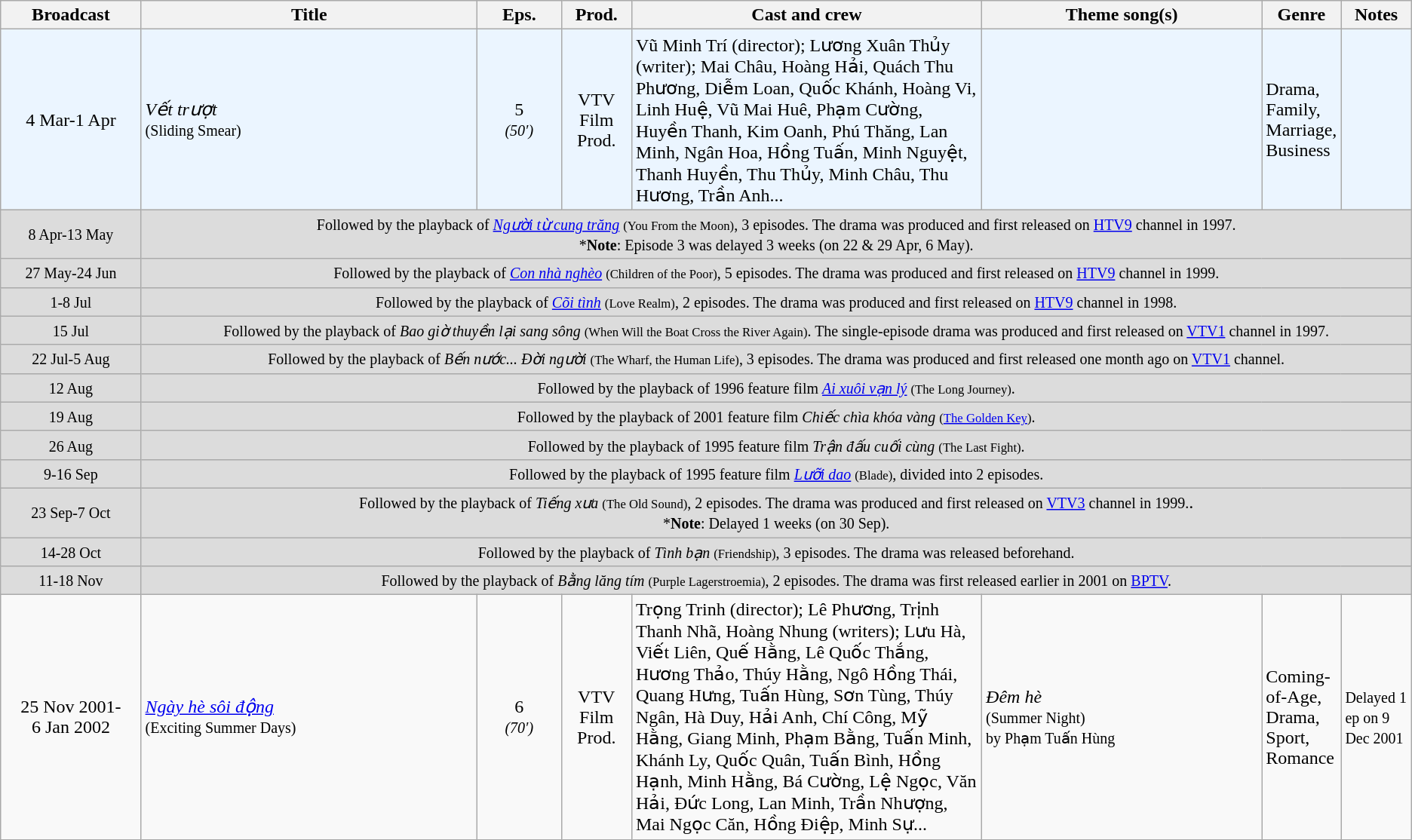<table class="wikitable sortable">
<tr>
<th style="width:10%;">Broadcast</th>
<th style="width:24%;">Title</th>
<th style="width:6%;">Eps.</th>
<th style="width:5%;">Prod.</th>
<th style="width:25%;">Cast and crew</th>
<th style="width:20%;">Theme song(s)</th>
<th style="width:5%;">Genre</th>
<th style="width:5%;">Notes</th>
</tr>
<tr ---- bgcolor="#ebf5ff">
<td style="text-align:center;">4 Mar-1 Apr<br></td>
<td><em>Vết trượt</em> <br><small>(Sliding Smear)</small></td>
<td style="text-align:center;">5<br><small><em>(50′)</em></small></td>
<td style="text-align:center;">VTV Film Prod.</td>
<td>Vũ Minh Trí (director); Lương Xuân Thủy (writer); Mai Châu, Hoàng Hải, Quách Thu Phương, Diễm Loan, Quốc Khánh, Hoàng Vi, Linh Huệ, Vũ Mai Huê, Phạm Cường, Huyền Thanh, Kim Oanh, Phú Thăng, Lan Minh, Ngân Hoa, Hồng Tuấn, Minh Nguyệt, Thanh Huyền, Thu Thủy, Minh Châu, Thu Hương, Trần Anh...</td>
<td></td>
<td>Drama, Family, Marriage, Business</td>
<td></td>
</tr>
<tr ---- bgcolor="#DCDCDC">
<td style="text-align:center;"><small>8 Apr-13 May</small></td>
<td colspan="7" align=center><small>Followed by the playback of <em><a href='#'>Người từ cung trăng</a></em> <small>(You From the Moon)</small>, 3 episodes. The drama was produced and first released on <a href='#'>HTV9</a> channel in 1997.</small><br><small>*<strong>Note</strong>: Episode 3 was delayed 3 weeks (on 22 & 29 Apr, 6 May).</small></td>
</tr>
<tr ---- bgcolor="#DCDCDC">
<td style="text-align:center;"><small>27 May-24 Jun</small></td>
<td colspan="7" align=center><small>Followed by the playback of <em><a href='#'>Con nhà nghèo</a></em> <small>(Children of the Poor)</small>, 5 episodes. The drama was produced and first released on <a href='#'>HTV9</a> channel in 1999.</small></td>
</tr>
<tr ---- bgcolor="#DCDCDC">
<td style="text-align:center;"><small>1-8 Jul</small></td>
<td colspan="7" align=center><small>Followed by the playback of <em><a href='#'>Cõi tình</a></em> <small>(Love Realm)</small>, 2 episodes. The drama was produced and first released on <a href='#'>HTV9</a> channel in 1998.</small></td>
</tr>
<tr ---- bgcolor="#DCDCDC">
<td style="text-align:center;"><small>15 Jul</small></td>
<td colspan="7" align=center><small>Followed by the playback of <em>Bao giờ thuyền lại sang sông</em> <small>(When Will the Boat Cross the River Again)</small>. The single-episode drama was produced and first released on <a href='#'>VTV1</a> channel in 1997.</small></td>
</tr>
<tr ---- bgcolor="#DCDCDC">
<td style="text-align:center;"><small>22 Jul-5 Aug</small></td>
<td colspan="7" align=center><small>Followed by the playback of <em>Bến nước... Đời người</em> <small>(The Wharf, the Human Life)</small>, 3 episodes. The drama was produced and first released one month ago on <a href='#'>VTV1</a> channel.</small></td>
</tr>
<tr ---- bgcolor="#DCDCDC">
<td style="text-align:center;"><small>12 Aug</small></td>
<td colspan="7" align=center><small>Followed by the playback of 1996 feature film <em><a href='#'>Ai xuôi vạn lý</a></em> <small>(The Long Journey)</small>.</small></td>
</tr>
<tr ---- bgcolor="#DCDCDC">
<td style="text-align:center;"><small>19 Aug</small></td>
<td colspan="7" align=center><small>Followed by the playback of 2001 feature film <em>Chiếc chìa khóa vàng</em> <small>(<a href='#'>The Golden Key</a>)</small>.</small></td>
</tr>
<tr ---- bgcolor="#DCDCDC">
<td style="text-align:center;"><small>26 Aug</small></td>
<td colspan="7" align=center><small>Followed by the playback of 1995 feature film <em>Trận đấu cuối cùng</em> <small>(The Last Fight)</small>.</small></td>
</tr>
<tr ---- bgcolor="#DCDCDC">
<td style="text-align:center;"><small>9-16 Sep</small></td>
<td colspan="7" align=center><small>Followed by the playback of 1995 feature film <em><a href='#'>Lưỡi dao</a></em> <small>(Blade)</small>, divided into 2 episodes.</small></td>
</tr>
<tr ---- bgcolor="#DCDCDC">
<td style="text-align:center;"><small>23 Sep-7 Oct</small></td>
<td colspan="7" align=center><small>Followed by the playback of <em>Tiếng xưa</em> <small>(The Old Sound)</small>, 2 episodes. The drama was produced and first released on <a href='#'>VTV3</a> channel in 1999.</small>.<br><small>*<strong>Note</strong>: Delayed 1 weeks (on 30 Sep).</small></td>
</tr>
<tr ---- bgcolor="#DCDCDC">
<td style="text-align:center;"><small>14-28 Oct</small></td>
<td colspan="7" align=center><small>Followed by the playback of <em>Tình bạn</em> <small>(Friendship)</small>, 3 episodes. The drama was released beforehand.</small></td>
</tr>
<tr ---- bgcolor="#DCDCDC">
<td style="text-align:center;"><small>11-18 Nov</small></td>
<td colspan="7" align=center><small>Followed by the playback of <em>Bằng lăng tím</em> <small>(Purple Lagerstroemia)</small>, 2 episodes. The drama was first released earlier in 2001 on <a href='#'>BPTV</a>.</small></td>
</tr>
<tr>
<td style="text-align:center;">25 Nov 2001-<br>6 Jan 2002 <br></td>
<td><em><a href='#'>Ngày hè sôi động</a></em> <br><small>(Exciting Summer Days)</small></td>
<td style="text-align:center;">6<br><small><em>(70′)</em></small></td>
<td style="text-align:center;">VTV Film Prod.</td>
<td>Trọng Trinh (director); Lê Phương, Trịnh Thanh Nhã, Hoàng Nhung (writers); Lưu Hà, Viết Liên, Quế Hằng, Lê Quốc Thắng, Hương Thảo, Thúy Hằng, Ngô Hồng Thái, Quang Hưng, Tuấn Hùng, Sơn Tùng, Thúy Ngân, Hà Duy, Hải Anh, Chí Công, Mỹ Hằng, Giang Minh, Phạm Bằng, Tuấn Minh, Khánh Ly, Quốc Quân, Tuấn Bình, Hồng Hạnh, Minh Hằng, Bá Cường, Lệ Ngọc, Văn Hải, Đức Long, Lan Minh, Trần Nhượng, Mai Ngọc Căn, Hồng Điệp, Minh Sự...</td>
<td><em>Đêm hè</em><br><small>(Summer Night)<br>by Phạm Tuấn Hùng</small></td>
<td>Coming-of-Age, Drama, Sport, Romance</td>
<td><small>Delayed 1 ep on 9 Dec 2001</small></td>
</tr>
</table>
